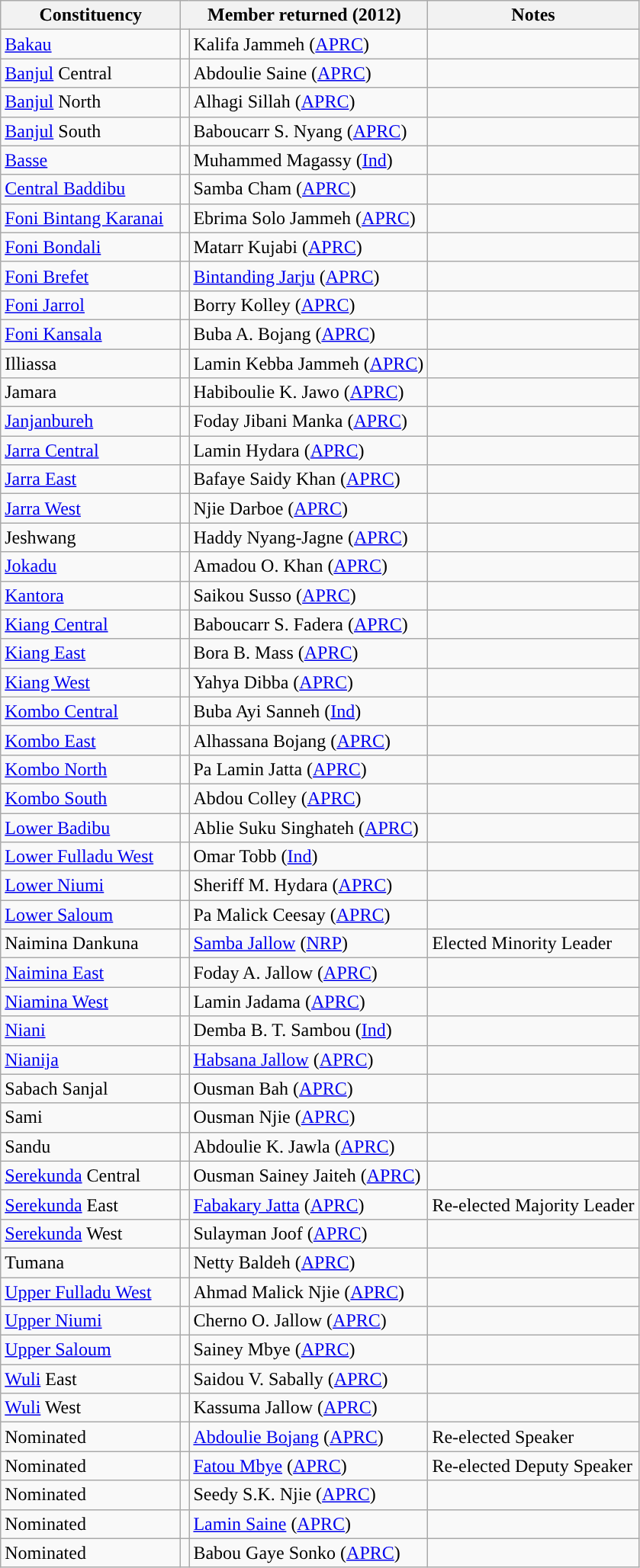<table class="wikitable">
<tr>
<th width="150px">Constituency</th>
<th colspan="2">Member returned (2012)</th>
<th>Notes</th>
</tr>
<tr>
<td><a href='#'>Bakau</a></td>
<td style="background-color: "></td>
<td>Kalifa Jammeh (<a href='#'>APRC</a>)</td>
<td></td>
</tr>
<tr>
<td><a href='#'>Banjul</a> Central</td>
<td style="background-color: "></td>
<td>Abdoulie Saine (<a href='#'>APRC</a>)</td>
<td></td>
</tr>
<tr>
<td><a href='#'>Banjul</a> North</td>
<td style="background-color: "></td>
<td>Alhagi Sillah (<a href='#'>APRC</a>)</td>
<td></td>
</tr>
<tr>
<td><a href='#'>Banjul</a> South</td>
<td style="background-color: "></td>
<td>Baboucarr S. Nyang (<a href='#'>APRC</a>)</td>
<td></td>
</tr>
<tr>
<td><a href='#'>Basse</a></td>
<td style="background-color: "></td>
<td>Muhammed Magassy (<a href='#'>Ind</a>)</td>
<td></td>
</tr>
<tr>
<td><a href='#'>Central Baddibu</a></td>
<td style="background-color: "></td>
<td>Samba Cham (<a href='#'>APRC</a>)</td>
<td></td>
</tr>
<tr>
<td><a href='#'>Foni Bintang Karanai</a></td>
<td style="background-color: "></td>
<td>Ebrima Solo Jammeh (<a href='#'>APRC</a>)</td>
<td></td>
</tr>
<tr>
<td><a href='#'>Foni Bondali</a></td>
<td style="background-color: "></td>
<td>Matarr Kujabi (<a href='#'>APRC</a>)</td>
<td></td>
</tr>
<tr>
<td><a href='#'>Foni Brefet</a></td>
<td style="background-color: "></td>
<td><a href='#'>Bintanding Jarju</a> (<a href='#'>APRC</a>)</td>
<td></td>
</tr>
<tr>
<td><a href='#'>Foni Jarrol</a></td>
<td style="background-color: "></td>
<td>Borry Kolley (<a href='#'>APRC</a>)</td>
<td></td>
</tr>
<tr>
<td><a href='#'>Foni Kansala</a></td>
<td style="background-color: "></td>
<td>Buba A. Bojang (<a href='#'>APRC</a>)</td>
<td></td>
</tr>
<tr>
<td>Illiassa</td>
<td style="background-color: "></td>
<td>Lamin Kebba Jammeh (<a href='#'>APRC</a>)</td>
<td></td>
</tr>
<tr>
<td>Jamara</td>
<td style="background-color: "></td>
<td>Habiboulie K. Jawo (<a href='#'>APRC</a>)</td>
<td></td>
</tr>
<tr>
<td><a href='#'>Janjanbureh</a></td>
<td style="background-color: "></td>
<td>Foday Jibani Manka (<a href='#'>APRC</a>)</td>
<td></td>
</tr>
<tr>
<td><a href='#'>Jarra Central</a></td>
<td style="background-color: "></td>
<td>Lamin Hydara (<a href='#'>APRC</a>)</td>
<td></td>
</tr>
<tr>
<td><a href='#'>Jarra East</a></td>
<td style="background-color: "></td>
<td>Bafaye Saidy Khan (<a href='#'>APRC</a>)</td>
<td></td>
</tr>
<tr>
<td><a href='#'>Jarra West</a></td>
<td style="background-color: "></td>
<td>Njie Darboe (<a href='#'>APRC</a>)</td>
<td></td>
</tr>
<tr>
<td>Jeshwang</td>
<td style="background-color: "></td>
<td>Haddy Nyang-Jagne (<a href='#'>APRC</a>)</td>
<td></td>
</tr>
<tr>
<td><a href='#'>Jokadu</a></td>
<td style="background-color: "></td>
<td>Amadou O. Khan (<a href='#'>APRC</a>)</td>
<td></td>
</tr>
<tr>
<td><a href='#'>Kantora</a></td>
<td style="background-color: "></td>
<td>Saikou Susso (<a href='#'>APRC</a>)</td>
<td></td>
</tr>
<tr>
<td><a href='#'>Kiang Central</a></td>
<td style="background-color: "></td>
<td>Baboucarr S. Fadera (<a href='#'>APRC</a>)</td>
<td></td>
</tr>
<tr>
<td><a href='#'>Kiang East</a></td>
<td style="background-color: "></td>
<td>Bora B. Mass (<a href='#'>APRC</a>)</td>
<td></td>
</tr>
<tr>
<td><a href='#'>Kiang West</a></td>
<td style="background-color: "></td>
<td>Yahya Dibba (<a href='#'>APRC</a>)</td>
<td></td>
</tr>
<tr>
<td><a href='#'>Kombo Central</a></td>
<td style="background-color: "></td>
<td>Buba Ayi Sanneh (<a href='#'>Ind</a>)</td>
<td></td>
</tr>
<tr>
<td><a href='#'>Kombo East</a></td>
<td style="background-color: "></td>
<td>Alhassana Bojang (<a href='#'>APRC</a>)</td>
<td></td>
</tr>
<tr>
<td><a href='#'>Kombo North</a></td>
<td style="background-color: "></td>
<td>Pa Lamin Jatta (<a href='#'>APRC</a>)</td>
<td></td>
</tr>
<tr>
<td><a href='#'>Kombo South</a></td>
<td style="background-color: "></td>
<td>Abdou Colley (<a href='#'>APRC</a>)</td>
<td></td>
</tr>
<tr>
<td><a href='#'>Lower Badibu</a></td>
<td style="background-color: "></td>
<td>Ablie Suku Singhateh (<a href='#'>APRC</a>)</td>
<td></td>
</tr>
<tr>
<td><a href='#'>Lower Fulladu West</a></td>
<td style="background-color: "></td>
<td>Omar Tobb (<a href='#'>Ind</a>)</td>
<td></td>
</tr>
<tr>
<td><a href='#'>Lower Niumi</a></td>
<td style="background-color: "></td>
<td>Sheriff M. Hydara (<a href='#'>APRC</a>)</td>
<td></td>
</tr>
<tr>
<td><a href='#'>Lower Saloum</a></td>
<td style="background-color: "></td>
<td>Pa Malick Ceesay (<a href='#'>APRC</a>)</td>
<td></td>
</tr>
<tr>
<td>Naimina Dankuna</td>
<td style="background-color: "></td>
<td><a href='#'>Samba Jallow</a> (<a href='#'>NRP</a>)</td>
<td>Elected Minority Leader</td>
</tr>
<tr>
<td><a href='#'>Naimina East</a></td>
<td style="background-color: "></td>
<td>Foday A. Jallow (<a href='#'>APRC</a>)</td>
<td></td>
</tr>
<tr>
<td><a href='#'>Niamina West</a></td>
<td style="background-color: "></td>
<td>Lamin Jadama (<a href='#'>APRC</a>)</td>
<td></td>
</tr>
<tr>
<td><a href='#'>Niani</a></td>
<td style="background-color: "></td>
<td>Demba B. T. Sambou (<a href='#'>Ind</a>)</td>
<td></td>
</tr>
<tr>
<td><a href='#'>Nianija</a></td>
<td style="background-color: "></td>
<td><a href='#'>Habsana Jallow</a> (<a href='#'>APRC</a>)</td>
<td></td>
</tr>
<tr>
<td>Sabach Sanjal</td>
<td style="background-color: "></td>
<td>Ousman Bah (<a href='#'>APRC</a>)</td>
<td></td>
</tr>
<tr>
<td>Sami</td>
<td style="background-color: "></td>
<td>Ousman Njie (<a href='#'>APRC</a>)</td>
<td></td>
</tr>
<tr>
<td>Sandu</td>
<td style="background-color: "></td>
<td>Abdoulie K. Jawla (<a href='#'>APRC</a>)</td>
<td></td>
</tr>
<tr>
<td><a href='#'>Serekunda</a> Central</td>
<td style="background-color: "></td>
<td>Ousman Sainey Jaiteh (<a href='#'>APRC</a>)</td>
<td></td>
</tr>
<tr>
<td><a href='#'>Serekunda</a> East</td>
<td style="background-color: "></td>
<td><a href='#'>Fabakary Jatta</a> (<a href='#'>APRC</a>)</td>
<td>Re-elected Majority Leader</td>
</tr>
<tr>
<td><a href='#'>Serekunda</a> West</td>
<td style="background-color: "></td>
<td>Sulayman Joof (<a href='#'>APRC</a>)</td>
<td></td>
</tr>
<tr>
<td>Tumana</td>
<td style="background-color: "></td>
<td>Netty Baldeh (<a href='#'>APRC</a>)</td>
<td></td>
</tr>
<tr>
<td><a href='#'>Upper Fulladu West</a></td>
<td style="background-color: "></td>
<td>Ahmad Malick Njie (<a href='#'>APRC</a>)</td>
<td></td>
</tr>
<tr>
<td><a href='#'>Upper Niumi</a></td>
<td style="background-color: "></td>
<td>Cherno O. Jallow (<a href='#'>APRC</a>)</td>
<td></td>
</tr>
<tr>
<td><a href='#'>Upper Saloum</a></td>
<td style="background-color: "></td>
<td>Sainey Mbye (<a href='#'>APRC</a>)</td>
<td></td>
</tr>
<tr>
<td><a href='#'>Wuli</a> East</td>
<td style="background-color: "></td>
<td>Saidou V. Sabally (<a href='#'>APRC</a>)</td>
<td></td>
</tr>
<tr>
<td><a href='#'>Wuli</a> West</td>
<td style="background-color: "></td>
<td>Kassuma Jallow (<a href='#'>APRC</a>)</td>
<td></td>
</tr>
<tr>
<td>Nominated</td>
<td style="background-color: "></td>
<td><a href='#'>Abdoulie Bojang</a> (<a href='#'>APRC</a>)</td>
<td>Re-elected Speaker</td>
</tr>
<tr>
<td>Nominated</td>
<td style="background-color: "></td>
<td><a href='#'>Fatou Mbye</a> (<a href='#'>APRC</a>)</td>
<td>Re-elected Deputy Speaker</td>
</tr>
<tr>
<td>Nominated</td>
<td style="background-color: "></td>
<td>Seedy S.K. Njie (<a href='#'>APRC</a>)</td>
<td></td>
</tr>
<tr>
<td>Nominated</td>
<td style="background-color: "></td>
<td><a href='#'>Lamin Saine</a> (<a href='#'>APRC</a>)</td>
<td></td>
</tr>
<tr>
<td>Nominated</td>
<td style="background-color: "></td>
<td>Babou Gaye Sonko (<a href='#'>APRC</a>)</td>
<td></td>
</tr>
</table>
